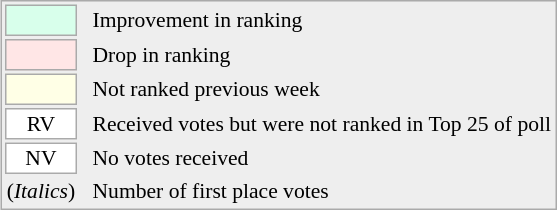<table align=right style="font-size:90%; border:1px solid #aaaaaa; white-space:nowrap; background:#eeeeee;">
<tr>
<td style="background:#d8ffeb; width:20px; border:1px solid #aaaaaa;"> </td>
<td rowspan=6> </td>
<td>Improvement in ranking</td>
</tr>
<tr>
<td style="background:#ffe6e6; width:20px; border:1px solid #aaaaaa;"> </td>
<td>Drop in ranking</td>
</tr>
<tr>
<td style="background:#ffffe6; width:20px; border:1px solid #aaaaaa;"> </td>
<td>Not ranked previous week</td>
</tr>
<tr>
<td align=center style="width:20px; border:1px solid #aaaaaa; background:white;">RV</td>
<td>Received votes but were not ranked in Top 25 of poll</td>
</tr>
<tr>
<td align=center style="width:20px; border:1px solid #aaaaaa; background:white;">NV</td>
<td>No votes received</td>
</tr>
<tr>
<td>(<em>Italics</em>)</td>
<td>Number of first place votes</td>
</tr>
</table>
